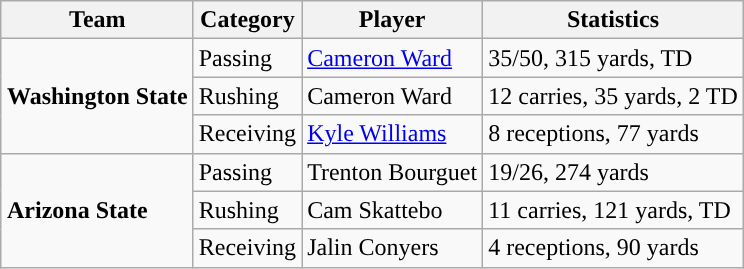<table class="wikitable" style="float: right;">
<tr>
<th>Team</th>
<th>Category</th>
<th>Player</th>
<th>Statistics</th>
</tr>
<tr>
<td rowspan=3><strong>Washington State</strong></td>
<td>Passing</td>
<td><a href='#'>Cameron Ward</a></td>
<td>35/50, 315 yards, TD</td>
</tr>
<tr>
<td>Rushing</td>
<td>Cameron Ward</td>
<td>12 carries, 35 yards, 2 TD</td>
</tr>
<tr>
<td>Receiving</td>
<td><a href='#'>Kyle Williams</a></td>
<td>8 receptions, 77 yards</td>
</tr>
<tr>
<td rowspan=3><strong>Arizona State</strong></td>
<td>Passing</td>
<td>Trenton Bourguet</td>
<td>19/26, 274 yards</td>
</tr>
<tr>
<td>Rushing</td>
<td>Cam Skattebo</td>
<td>11 carries, 121 yards, TD</td>
</tr>
<tr>
<td>Receiving</td>
<td>Jalin Conyers</td>
<td>4 receptions, 90 yards</td>
</tr>
</table>
